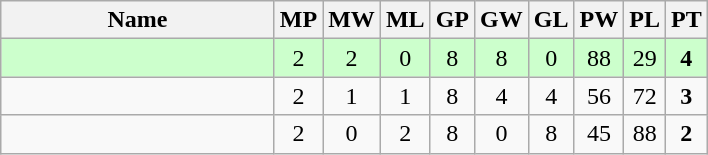<table class=wikitable style="text-align:center">
<tr>
<th width=175>Name</th>
<th width=20>MP</th>
<th width=20>MW</th>
<th width=20>ML</th>
<th width=20>GP</th>
<th width=20>GW</th>
<th width=20>GL</th>
<th width=20>PW</th>
<th width=20>PL</th>
<th width=20>PT</th>
</tr>
<tr style="background-color:#ccffcc;">
<td style="text-align:left;"><strong></strong></td>
<td>2</td>
<td>2</td>
<td>0</td>
<td>8</td>
<td>8</td>
<td>0</td>
<td>88</td>
<td>29</td>
<td><strong>4</strong></td>
</tr>
<tr>
<td style="text-align:left;"></td>
<td>2</td>
<td>1</td>
<td>1</td>
<td>8</td>
<td>4</td>
<td>4</td>
<td>56</td>
<td>72</td>
<td><strong>3</strong></td>
</tr>
<tr>
<td style="text-align:left;"></td>
<td>2</td>
<td>0</td>
<td>2</td>
<td>8</td>
<td>0</td>
<td>8</td>
<td>45</td>
<td>88</td>
<td><strong>2</strong></td>
</tr>
</table>
